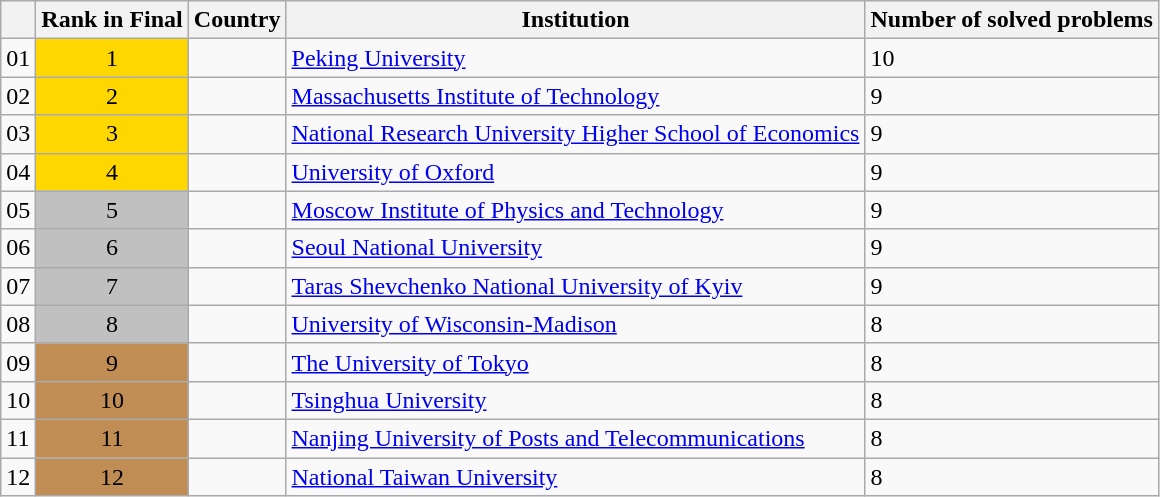<table class="wikitable sortable">
<tr>
<th></th>
<th>Rank in Final</th>
<th>Country</th>
<th>Institution</th>
<th>Number of solved problems</th>
</tr>
<tr>
<td>01</td>
<td style="text-align:center; background:gold;">1</td>
<td></td>
<td><a href='#'>Peking University</a></td>
<td>10</td>
</tr>
<tr>
<td>02</td>
<td style="text-align:center; background:gold;">2</td>
<td></td>
<td><a href='#'>Massachusetts Institute of Technology</a></td>
<td>9</td>
</tr>
<tr>
<td>03</td>
<td style="text-align:center; background:gold;">3</td>
<td></td>
<td><a href='#'>National Research University Higher School of Economics</a></td>
<td>9</td>
</tr>
<tr>
<td>04</td>
<td style="text-align:center; background:gold;">4</td>
<td></td>
<td><a href='#'>University of Oxford</a></td>
<td>9</td>
</tr>
<tr>
<td>05</td>
<td style="text-align:center; background:silver;">5</td>
<td></td>
<td><a href='#'>Moscow Institute of Physics and Technology</a></td>
<td>9</td>
</tr>
<tr>
<td>06</td>
<td style="text-align:center; background:silver;">6</td>
<td></td>
<td><a href='#'>Seoul National University</a></td>
<td>9</td>
</tr>
<tr>
<td>07</td>
<td style="text-align:center; background:silver;">7</td>
<td></td>
<td><a href='#'>Taras Shevchenko National University of Kyiv</a></td>
<td>9</td>
</tr>
<tr>
<td>08</td>
<td style="text-align:center; background:silver;">8</td>
<td></td>
<td><a href='#'>University of Wisconsin-Madison</a></td>
<td>8</td>
</tr>
<tr>
<td>09</td>
<td style="text-align:center; background:#c08e55;">9</td>
<td></td>
<td><a href='#'>The University of Tokyo</a></td>
<td>8</td>
</tr>
<tr>
<td>10</td>
<td style="text-align:center; background:#c08e55;">10</td>
<td></td>
<td><a href='#'>Tsinghua University</a></td>
<td>8</td>
</tr>
<tr>
<td>11</td>
<td style="text-align:center; background:#c08e55;">11</td>
<td></td>
<td><a href='#'>Nanjing University of Posts and Telecommunications</a></td>
<td>8</td>
</tr>
<tr>
<td>12</td>
<td style="text-align:center; background:#c08e55;">12</td>
<td></td>
<td><a href='#'>National Taiwan University</a></td>
<td>8</td>
</tr>
</table>
